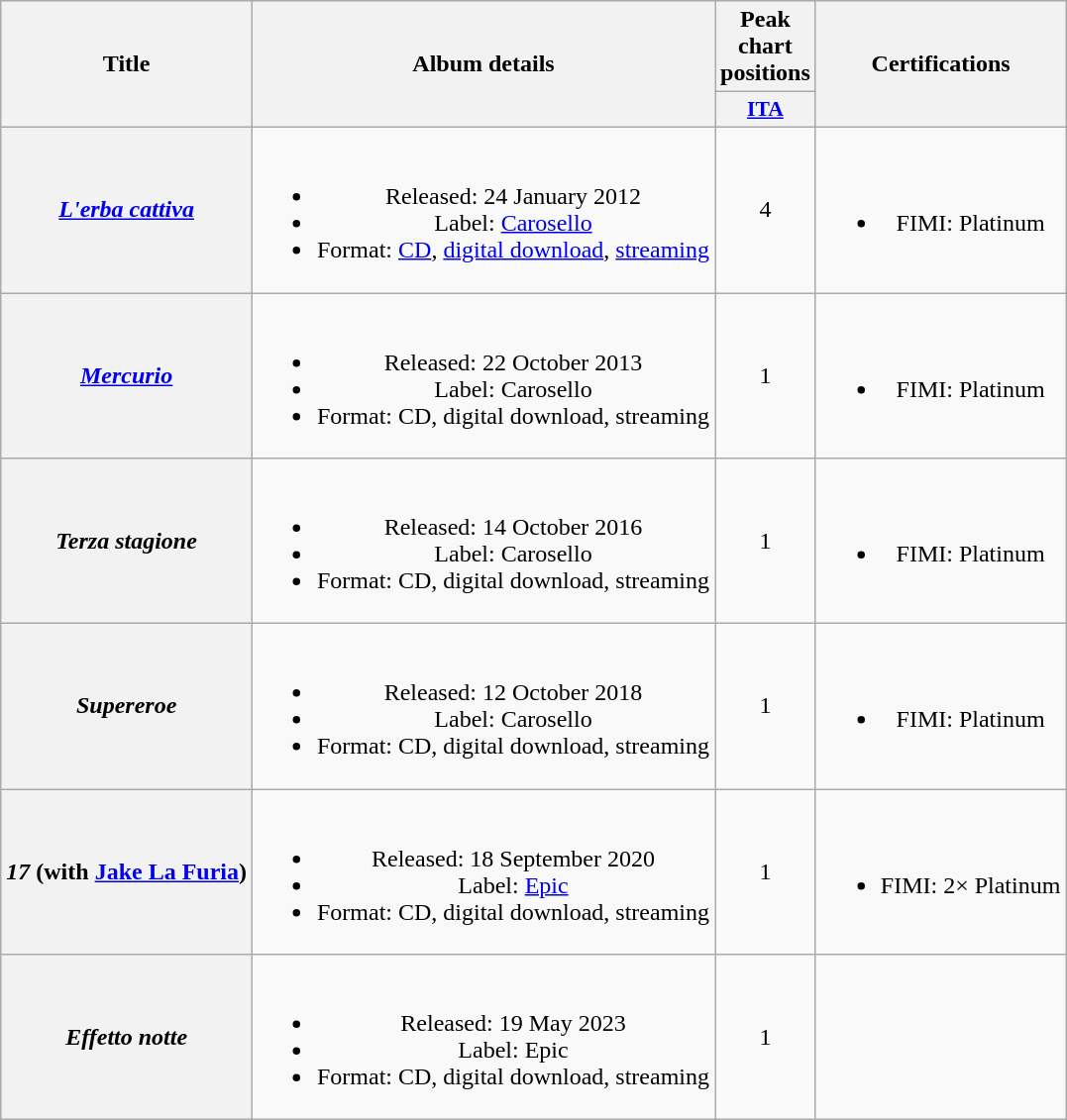<table class="wikitable plainrowheaders" style="text-align:center;">
<tr>
<th scope="col" rowspan="2">Title</th>
<th scope="col" rowspan="2">Album details</th>
<th scope="col" colspan="1">Peak chart positions</th>
<th scope="col" rowspan="2">Certifications</th>
</tr>
<tr>
<th scope="col" style="width:3em;font-size:90%;"><a href='#'>ITA</a><br></th>
</tr>
<tr>
<th scope="row"><em><a href='#'>L'erba cattiva</a></em></th>
<td><br><ul><li>Released: 24 January 2012</li><li>Label: <a href='#'>Carosello</a></li><li>Format: <a href='#'>CD</a>, <a href='#'>digital download</a>, <a href='#'>streaming</a></li></ul></td>
<td>4</td>
<td><br><ul><li>FIMI: Platinum</li></ul></td>
</tr>
<tr>
<th scope="row"><em><a href='#'>Mercurio</a></em></th>
<td><br><ul><li>Released: 22 October 2013</li><li>Label: Carosello</li><li>Format: CD, digital download, streaming</li></ul></td>
<td>1</td>
<td><br><ul><li>FIMI: Platinum</li></ul></td>
</tr>
<tr>
<th scope="row"><em>Terza stagione</em></th>
<td><br><ul><li>Released: 14 October 2016</li><li>Label: Carosello</li><li>Format: CD, digital download, streaming</li></ul></td>
<td>1</td>
<td><br><ul><li>FIMI: Platinum</li></ul></td>
</tr>
<tr>
<th scope="row"><em>Supereroe</em></th>
<td><br><ul><li>Released: 12 October 2018</li><li>Label: Carosello</li><li>Format: CD, digital download, streaming</li></ul></td>
<td>1</td>
<td><br><ul><li>FIMI: Platinum</li></ul></td>
</tr>
<tr>
<th scope="row"><em>17</em> (with <a href='#'>Jake La Furia</a>)</th>
<td><br><ul><li>Released: 18 September 2020</li><li>Label: <a href='#'>Epic</a></li><li>Format: CD, digital download, streaming</li></ul></td>
<td>1</td>
<td><br><ul><li>FIMI: 2× Platinum</li></ul></td>
</tr>
<tr>
<th scope="row"><em>Effetto notte</em></th>
<td><br><ul><li>Released: 19 May 2023</li><li>Label: Epic</li><li>Format: CD, digital download, streaming</li></ul></td>
<td>1<br></td>
<td></td>
</tr>
</table>
